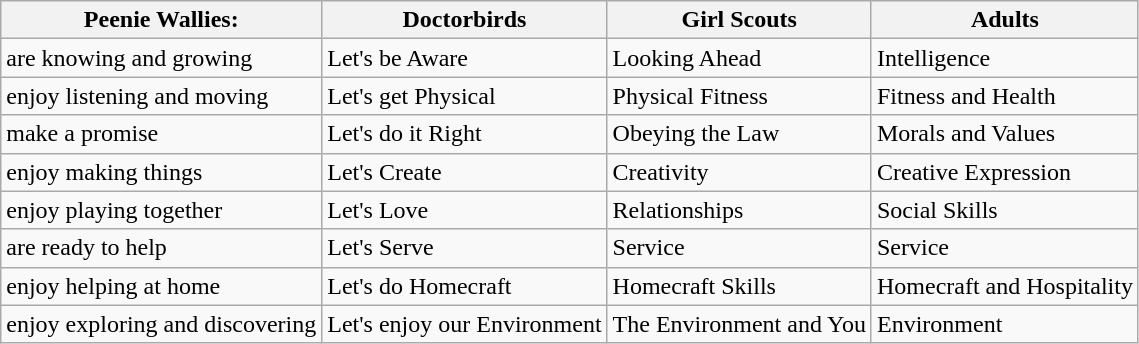<table class="wikitable" border="1">
<tr>
<th>Peenie Wallies:</th>
<th>Doctorbirds</th>
<th>Girl Scouts</th>
<th>Adults</th>
</tr>
<tr>
<td>are knowing and growing</td>
<td>Let's be Aware</td>
<td>Looking Ahead</td>
<td>Intelligence</td>
</tr>
<tr>
<td>enjoy listening and moving</td>
<td>Let's get Physical</td>
<td>Physical Fitness</td>
<td>Fitness and Health</td>
</tr>
<tr>
<td>make a promise</td>
<td>Let's do it Right</td>
<td>Obeying the Law</td>
<td>Morals and Values</td>
</tr>
<tr>
<td>enjoy making things</td>
<td>Let's Create</td>
<td>Creativity</td>
<td>Creative Expression</td>
</tr>
<tr>
<td>enjoy playing together</td>
<td>Let's Love</td>
<td>Relationships</td>
<td>Social Skills</td>
</tr>
<tr>
<td>are ready to help</td>
<td>Let's Serve</td>
<td>Service</td>
<td>Service</td>
</tr>
<tr>
<td>enjoy helping at home</td>
<td>Let's do Homecraft</td>
<td>Homecraft Skills</td>
<td>Homecraft and Hospitality</td>
</tr>
<tr>
<td>enjoy exploring and discovering</td>
<td>Let's enjoy our Environment</td>
<td>The Environment and You</td>
<td>Environment</td>
</tr>
</table>
